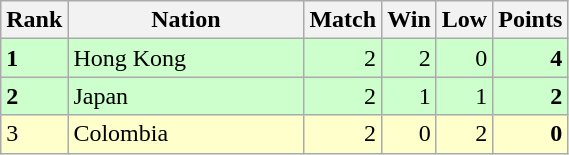<table class="wikitable">
<tr>
<th width=20>Rank</th>
<th width=150>Nation</th>
<th width=20>Match</th>
<th width=20>Win</th>
<th width=20>Low</th>
<th width=20>Points</th>
</tr>
<tr style="text-align:right; background:#cfc;">
<td align="left"><strong>1</strong></td>
<td style="text-align:left;"> Hong Kong</td>
<td>2</td>
<td>2</td>
<td>0</td>
<td><strong>4</strong></td>
</tr>
<tr style="text-align:right; background:#cfc;">
<td align="left"><strong>2</strong></td>
<td style="text-align:left;"> Japan</td>
<td>2</td>
<td>1</td>
<td>1</td>
<td><strong>2</strong></td>
</tr>
<tr style="text-align:right; background:#ffc;">
<td align="left">3</td>
<td style="text-align:left;"> Colombia</td>
<td>2</td>
<td>0</td>
<td>2</td>
<td><strong>0</strong></td>
</tr>
</table>
